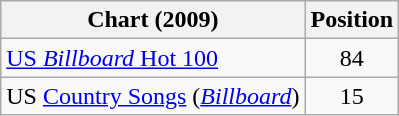<table class="wikitable">
<tr>
<th>Chart (2009)</th>
<th>Position</th>
</tr>
<tr>
<td><a href='#'>US <em>Billboard</em> Hot 100</a></td>
<td style="text-align:center;">84</td>
</tr>
<tr>
<td>US <a href='#'>Country Songs</a> (<em><a href='#'>Billboard</a></em>)</td>
<td align="center">15</td>
</tr>
</table>
